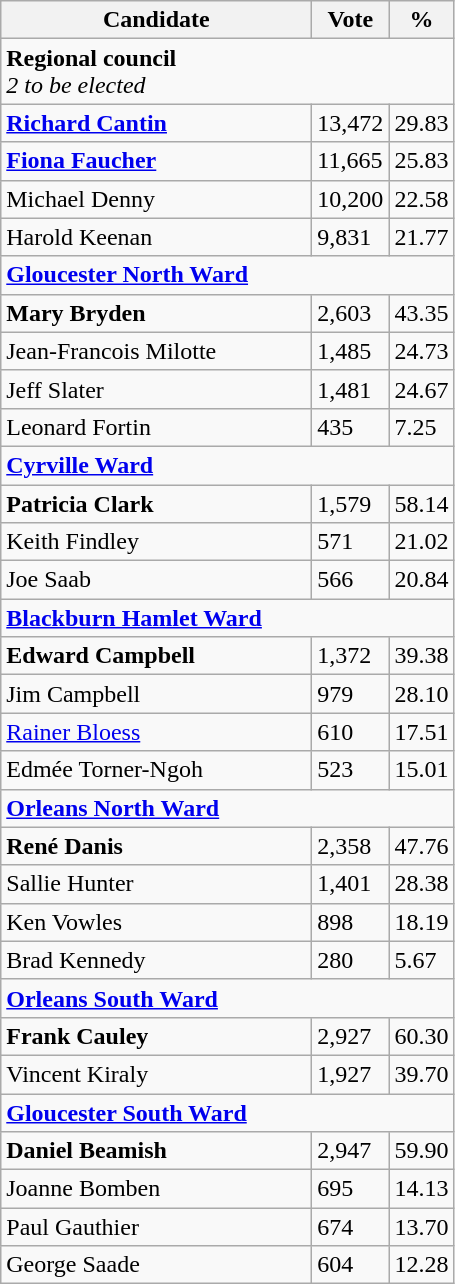<table class="wikitable">
<tr>
<th bgcolor="#DDDDFF" width="200px">Candidate</th>
<th bgcolor="#DDDDFF">Vote</th>
<th bgcolor="#DDDDFF">%</th>
</tr>
<tr>
<td colspan="4"><strong>Regional council</strong> <br> <em>2 to be elected</em></td>
</tr>
<tr>
<td><strong><a href='#'>Richard Cantin</a></strong></td>
<td>13,472</td>
<td>29.83</td>
</tr>
<tr>
<td><strong><a href='#'>Fiona Faucher</a></strong></td>
<td>11,665</td>
<td>25.83</td>
</tr>
<tr>
<td>Michael Denny</td>
<td>10,200</td>
<td>22.58</td>
</tr>
<tr>
<td>Harold Keenan</td>
<td>9,831</td>
<td>21.77</td>
</tr>
<tr>
<td colspan="4"><strong><a href='#'>Gloucester North Ward</a></strong></td>
</tr>
<tr>
<td><strong>Mary Bryden</strong></td>
<td>2,603</td>
<td>43.35</td>
</tr>
<tr>
<td>Jean-Francois Milotte</td>
<td>1,485</td>
<td>24.73</td>
</tr>
<tr>
<td>Jeff Slater</td>
<td>1,481</td>
<td>24.67</td>
</tr>
<tr>
<td>Leonard Fortin</td>
<td>435</td>
<td>7.25</td>
</tr>
<tr>
<td colspan="4"><strong><a href='#'>Cyrville Ward</a></strong></td>
</tr>
<tr>
<td><strong>Patricia Clark</strong></td>
<td>1,579</td>
<td>58.14</td>
</tr>
<tr>
<td>Keith Findley</td>
<td>571</td>
<td>21.02</td>
</tr>
<tr>
<td>Joe Saab</td>
<td>566</td>
<td>20.84</td>
</tr>
<tr>
<td colspan="4"><strong><a href='#'>Blackburn Hamlet Ward</a></strong></td>
</tr>
<tr>
<td><strong>Edward Campbell</strong></td>
<td>1,372</td>
<td>39.38</td>
</tr>
<tr>
<td>Jim Campbell</td>
<td>979</td>
<td>28.10</td>
</tr>
<tr>
<td><a href='#'>Rainer Bloess</a></td>
<td>610</td>
<td>17.51</td>
</tr>
<tr>
<td>Edmée Torner-Ngoh</td>
<td>523</td>
<td>15.01</td>
</tr>
<tr>
<td colspan="4"><strong><a href='#'>Orleans North Ward</a></strong></td>
</tr>
<tr>
<td><strong>René Danis</strong></td>
<td>2,358</td>
<td>47.76</td>
</tr>
<tr>
<td>Sallie Hunter</td>
<td>1,401</td>
<td>28.38</td>
</tr>
<tr>
<td>Ken Vowles</td>
<td>898</td>
<td>18.19</td>
</tr>
<tr>
<td>Brad Kennedy</td>
<td>280</td>
<td>5.67</td>
</tr>
<tr>
<td colspan="4"><strong><a href='#'>Orleans South Ward</a></strong></td>
</tr>
<tr>
<td><strong>Frank Cauley</strong></td>
<td>2,927</td>
<td>60.30</td>
</tr>
<tr>
<td>Vincent Kiraly</td>
<td>1,927</td>
<td>39.70</td>
</tr>
<tr>
<td colspan="4"><strong><a href='#'>Gloucester South Ward</a></strong></td>
</tr>
<tr>
<td><strong>Daniel Beamish</strong></td>
<td>2,947</td>
<td>59.90</td>
</tr>
<tr>
<td>Joanne Bomben</td>
<td>695</td>
<td>14.13</td>
</tr>
<tr>
<td>Paul Gauthier</td>
<td>674</td>
<td>13.70</td>
</tr>
<tr>
<td>George Saade</td>
<td>604</td>
<td>12.28</td>
</tr>
</table>
